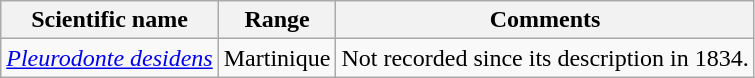<table class="wikitable sortable">
<tr>
<th>Scientific name</th>
<th>Range</th>
<th>Comments</th>
</tr>
<tr>
<td><em><a href='#'>Pleurodonte desidens</a></em></td>
<td>Martinique</td>
<td>Not recorded since its description in 1834.</td>
</tr>
</table>
